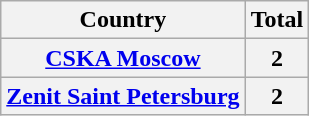<table class="sortable wikitable plainrowheaders">
<tr>
<th scope="col">Country</th>
<th scope="col">Total</th>
</tr>
<tr>
<th scope="row"> <a href='#'>CSKA Moscow</a></th>
<th align="center">2</th>
</tr>
<tr>
<th scope="row"> <a href='#'>Zenit Saint Petersburg</a></th>
<th align="center">2</th>
</tr>
</table>
